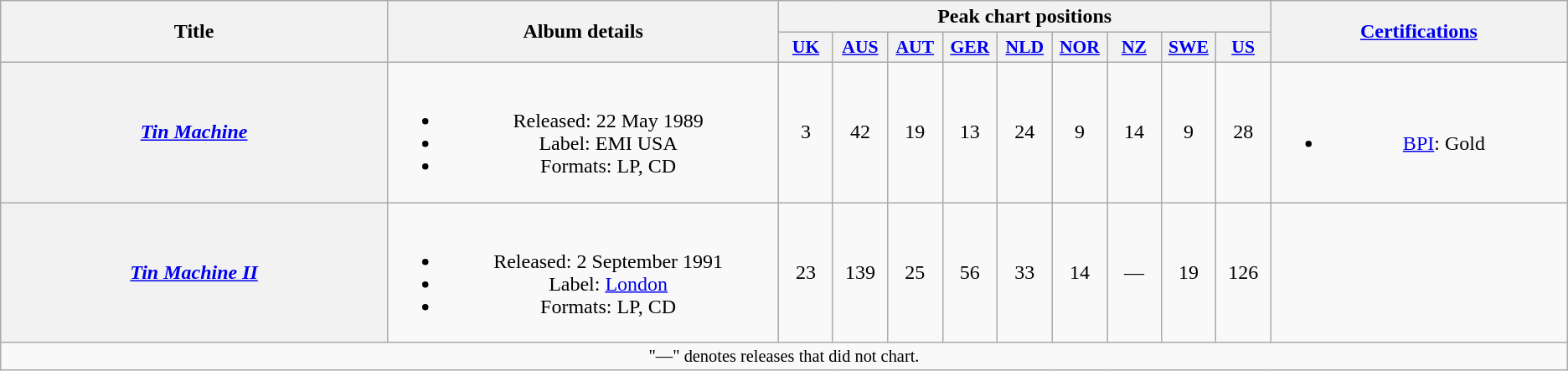<table class="wikitable plainrowheaders" style="text-align:center;">
<tr>
<th rowspan="2" scope="col" style="width:20em;">Title</th>
<th rowspan="2" scope="col" style="width:20em;">Album details</th>
<th colspan="9" scope="col">Peak chart positions</th>
<th rowspan="2" scope="col" style="width:15em;"><a href='#'>Certifications</a></th>
</tr>
<tr>
<th scope="col" style="width:2.6em; font-size:90%;"><a href='#'>UK</a><br></th>
<th scope="col" style="width:2.6em; font-size:90%;"><a href='#'>AUS</a><br></th>
<th scope="col" style="width:2.6em; font-size:90%;"><a href='#'>AUT</a><br></th>
<th scope="col" style="width:2.6em; font-size:90%;"><a href='#'>GER</a><br></th>
<th scope="col" style="width:2.6em; font-size:90%;"><a href='#'>NLD</a><br></th>
<th scope="col" style="width:2.6em; font-size:90%;"><a href='#'>NOR</a><br></th>
<th scope="col" style="width:2.6em; font-size:90%;"><a href='#'>NZ</a><br></th>
<th scope="col" style="width:2.6em; font-size:90%;"><a href='#'>SWE</a><br></th>
<th scope="col" style="width:2.6em; font-size:90%;"><a href='#'>US</a><br></th>
</tr>
<tr>
<th scope="row"><em><a href='#'>Tin Machine</a></em></th>
<td><br><ul><li>Released: 22 May 1989</li><li>Label: EMI USA</li><li>Formats: LP, CD</li></ul></td>
<td>3</td>
<td>42</td>
<td>19</td>
<td>13</td>
<td>24</td>
<td>9</td>
<td>14</td>
<td>9</td>
<td>28</td>
<td><br><ul><li><a href='#'>BPI</a>: Gold</li></ul></td>
</tr>
<tr>
<th scope="row"><em><a href='#'>Tin Machine II</a></em></th>
<td><br><ul><li>Released: 2 September 1991</li><li>Label: <a href='#'>London</a></li><li>Formats: LP, CD</li></ul></td>
<td>23</td>
<td>139</td>
<td>25</td>
<td>56</td>
<td>33</td>
<td>14</td>
<td>—</td>
<td>19</td>
<td>126</td>
<td></td>
</tr>
<tr>
<td colspan="12" style="font-size:85%">"—" denotes releases that did not chart.</td>
</tr>
</table>
